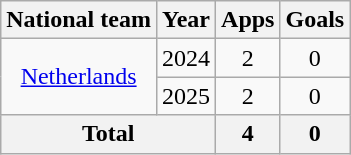<table class="wikitable" style="text-align:center">
<tr>
<th>National team</th>
<th>Year</th>
<th>Apps</th>
<th>Goals</th>
</tr>
<tr>
<td rowspan="2"><a href='#'>Netherlands</a></td>
<td>2024</td>
<td>2</td>
<td>0</td>
</tr>
<tr>
<td>2025</td>
<td>2</td>
<td>0</td>
</tr>
<tr>
<th colspan="2">Total</th>
<th>4</th>
<th>0</th>
</tr>
</table>
